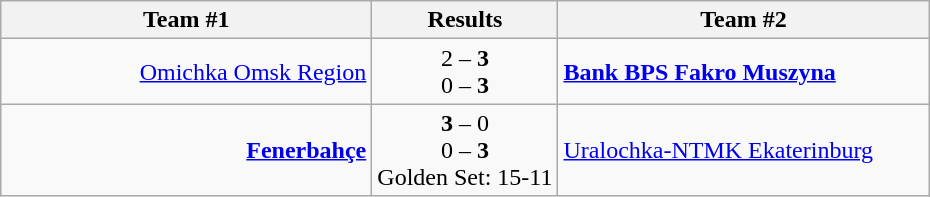<table class="wikitable" style="border-collapse: collapse;">
<tr>
<th align="right" width="240">Team #1</th>
<th>  Results  </th>
<th align="left" width="240">Team #2</th>
</tr>
<tr>
<td align="right"><a href='#'>Omichka Omsk Region</a> </td>
<td align="center">2 – <strong>3</strong> <br> 0 – <strong>3</strong></td>
<td>  <strong><a href='#'>Bank BPS Fakro Muszyna</a></strong></td>
</tr>
<tr>
<td align="right"><strong><a href='#'>Fenerbahçe</a></strong> </td>
<td align="center"><strong>3</strong> – 0 <br> 0 – <strong>3</strong> <br> Golden Set: 15-11</td>
<td>  <a href='#'>Uralochka-NTMK Ekaterinburg</a></td>
</tr>
</table>
